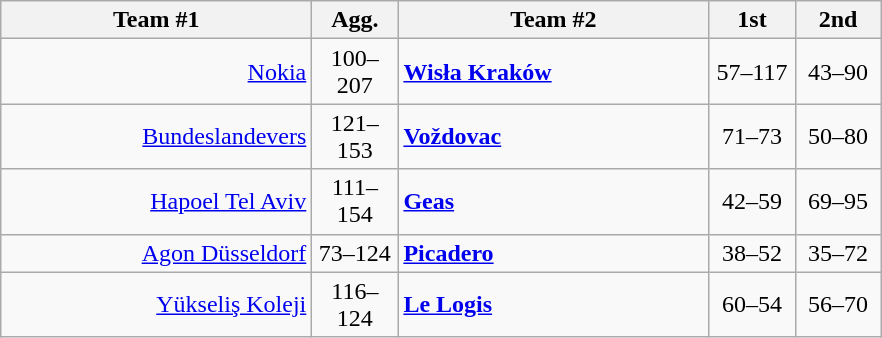<table class=wikitable style="text-align:center">
<tr>
<th width=200>Team #1</th>
<th width=50>Agg.</th>
<th width=200>Team #2</th>
<th width=50>1st</th>
<th width=50>2nd</th>
</tr>
<tr>
<td align=right><a href='#'>Nokia</a> </td>
<td align=center>100–207</td>
<td align=left> <strong><a href='#'>Wisła Kraków</a></strong></td>
<td align=center>57–117</td>
<td align=center>43–90</td>
</tr>
<tr>
<td align=right><a href='#'>Bundeslandevers</a> </td>
<td align=center>121–153</td>
<td align=left> <strong><a href='#'>Voždovac</a></strong></td>
<td align=center>71–73</td>
<td align=center>50–80</td>
</tr>
<tr>
<td align=right><a href='#'>Hapoel Tel Aviv</a> </td>
<td align=center>111–154</td>
<td align=left> <strong><a href='#'>Geas</a></strong></td>
<td align=center>42–59</td>
<td align=center>69–95</td>
</tr>
<tr>
<td align=right><a href='#'>Agon Düsseldorf</a> </td>
<td align=center>73–124</td>
<td align=left> <strong><a href='#'>Picadero</a></strong></td>
<td align=center>38–52</td>
<td align=center>35–72</td>
</tr>
<tr>
<td align=right><a href='#'>Yükseliş Koleji</a> </td>
<td align=center>116–124</td>
<td align=left> <strong><a href='#'>Le Logis</a></strong></td>
<td align=center>60–54</td>
<td align=center>56–70</td>
</tr>
</table>
